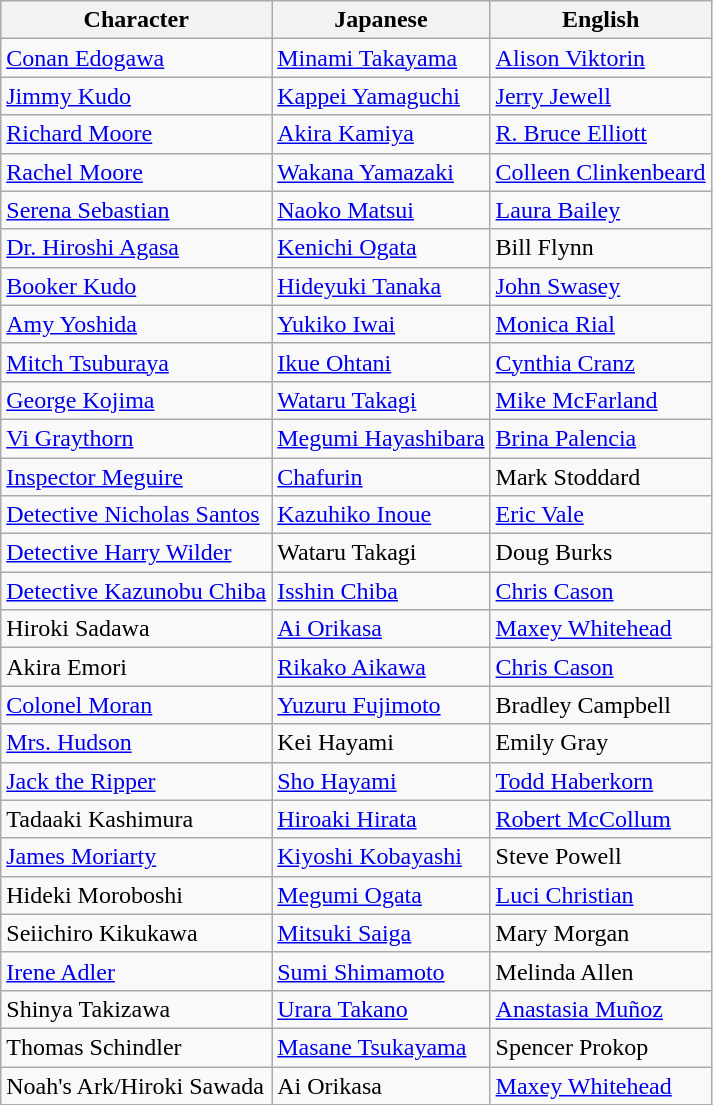<table class="wikitable">
<tr>
<th>Character</th>
<th>Japanese</th>
<th>English</th>
</tr>
<tr>
<td><a href='#'>Conan Edogawa</a></td>
<td><a href='#'>Minami Takayama</a></td>
<td><a href='#'>Alison Viktorin</a></td>
</tr>
<tr>
<td><a href='#'>Jimmy Kudo</a></td>
<td><a href='#'>Kappei Yamaguchi</a></td>
<td><a href='#'>Jerry Jewell</a></td>
</tr>
<tr>
<td><a href='#'>Richard Moore</a></td>
<td><a href='#'>Akira Kamiya</a></td>
<td><a href='#'>R. Bruce Elliott</a></td>
</tr>
<tr>
<td><a href='#'>Rachel Moore</a></td>
<td><a href='#'>Wakana Yamazaki</a></td>
<td><a href='#'>Colleen Clinkenbeard</a></td>
</tr>
<tr>
<td><a href='#'>Serena Sebastian</a></td>
<td><a href='#'>Naoko Matsui</a></td>
<td><a href='#'>Laura Bailey</a></td>
</tr>
<tr>
<td><a href='#'>Dr. Hiroshi Agasa</a></td>
<td><a href='#'>Kenichi Ogata</a></td>
<td>Bill Flynn</td>
</tr>
<tr>
<td><a href='#'>Booker Kudo</a></td>
<td><a href='#'>Hideyuki Tanaka</a></td>
<td><a href='#'>John Swasey</a></td>
</tr>
<tr>
<td><a href='#'>Amy Yoshida</a></td>
<td><a href='#'>Yukiko Iwai</a></td>
<td><a href='#'>Monica Rial</a></td>
</tr>
<tr>
<td><a href='#'>Mitch Tsuburaya</a></td>
<td><a href='#'>Ikue Ohtani</a></td>
<td><a href='#'>Cynthia Cranz</a></td>
</tr>
<tr>
<td><a href='#'>George Kojima</a></td>
<td><a href='#'>Wataru Takagi</a></td>
<td><a href='#'>Mike McFarland</a></td>
</tr>
<tr>
<td><a href='#'>Vi Graythorn</a></td>
<td><a href='#'>Megumi Hayashibara</a></td>
<td><a href='#'>Brina Palencia</a></td>
</tr>
<tr>
<td><a href='#'>Inspector Meguire</a></td>
<td><a href='#'>Chafurin</a></td>
<td>Mark Stoddard</td>
</tr>
<tr>
<td><a href='#'>Detective Nicholas Santos</a></td>
<td><a href='#'>Kazuhiko Inoue</a></td>
<td><a href='#'>Eric Vale</a></td>
</tr>
<tr>
<td><a href='#'>Detective Harry Wilder</a></td>
<td>Wataru Takagi</td>
<td>Doug Burks</td>
</tr>
<tr>
<td><a href='#'>Detective Kazunobu Chiba</a></td>
<td><a href='#'>Isshin Chiba</a></td>
<td><a href='#'>Chris Cason</a></td>
</tr>
<tr>
<td>Hiroki Sadawa</td>
<td><a href='#'>Ai Orikasa</a></td>
<td><a href='#'>Maxey Whitehead</a></td>
</tr>
<tr>
<td>Akira Emori</td>
<td><a href='#'>Rikako Aikawa</a></td>
<td><a href='#'>Chris Cason</a></td>
</tr>
<tr>
<td><a href='#'>Colonel Moran</a></td>
<td><a href='#'>Yuzuru Fujimoto</a></td>
<td>Bradley Campbell</td>
</tr>
<tr>
<td><a href='#'>Mrs. Hudson</a></td>
<td>Kei Hayami</td>
<td>Emily Gray</td>
</tr>
<tr>
<td><a href='#'>Jack the Ripper</a></td>
<td><a href='#'>Sho Hayami</a></td>
<td><a href='#'>Todd Haberkorn</a></td>
</tr>
<tr>
<td>Tadaaki Kashimura</td>
<td><a href='#'>Hiroaki Hirata</a></td>
<td><a href='#'>Robert McCollum</a></td>
</tr>
<tr>
<td><a href='#'>James Moriarty</a></td>
<td><a href='#'>Kiyoshi Kobayashi</a></td>
<td>Steve Powell</td>
</tr>
<tr>
<td>Hideki Moroboshi</td>
<td><a href='#'>Megumi Ogata</a></td>
<td><a href='#'>Luci Christian</a></td>
</tr>
<tr>
<td>Seiichiro Kikukawa</td>
<td><a href='#'>Mitsuki Saiga</a></td>
<td>Mary Morgan</td>
</tr>
<tr>
<td><a href='#'>Irene Adler</a></td>
<td><a href='#'>Sumi Shimamoto</a></td>
<td>Melinda Allen</td>
</tr>
<tr>
<td>Shinya Takizawa</td>
<td><a href='#'>Urara Takano</a></td>
<td><a href='#'>Anastasia Muñoz</a></td>
</tr>
<tr>
<td>Thomas Schindler</td>
<td><a href='#'>Masane Tsukayama</a></td>
<td>Spencer Prokop</td>
</tr>
<tr>
<td>Noah's Ark/Hiroki Sawada</td>
<td>Ai Orikasa</td>
<td><a href='#'>Maxey Whitehead</a></td>
</tr>
</table>
